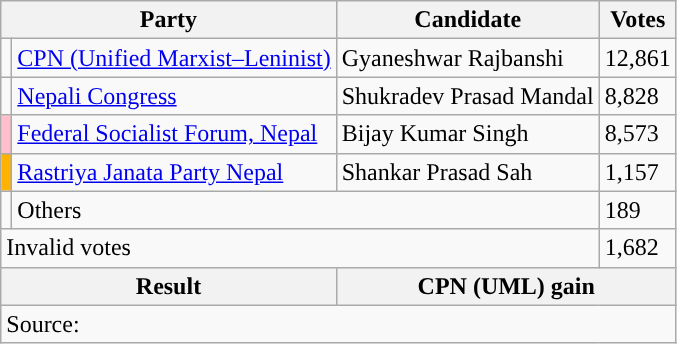<table class="wikitable">
<tr>
<th colspan="2">Party</th>
<th>Candidate</th>
<th>Votes</th>
</tr>
<tr>
<td style="background-color:"></td>
<td><a href='#'>CPN (Unified Marxist–Leninist)</a></td>
<td>Gyaneshwar Rajbanshi</td>
<td>12,861</td>
</tr>
<tr>
<td style="background-color:"></td>
<td><a href='#'>Nepali Congress</a></td>
<td>Shukradev Prasad Mandal</td>
<td>8,828</td>
</tr>
<tr>
<td style="background-color:pink"></td>
<td><a href='#'>Federal Socialist Forum, Nepal</a></td>
<td>Bijay Kumar Singh</td>
<td>8,573</td>
</tr>
<tr>
<td style="background-color:#ffb300"></td>
<td><a href='#'>Rastriya Janata Party Nepal</a></td>
<td>Shankar Prasad Sah</td>
<td>1,157</td>
</tr>
<tr>
<td></td>
<td colspan="2">Others</td>
<td>189</td>
</tr>
<tr>
<td colspan="3">Invalid votes</td>
<td>1,682</td>
</tr>
<tr>
<th colspan="2">Result</th>
<th colspan="2">CPN (UML) gain</th>
</tr>
<tr>
<td colspan="4">Source: </td>
</tr>
</table>
